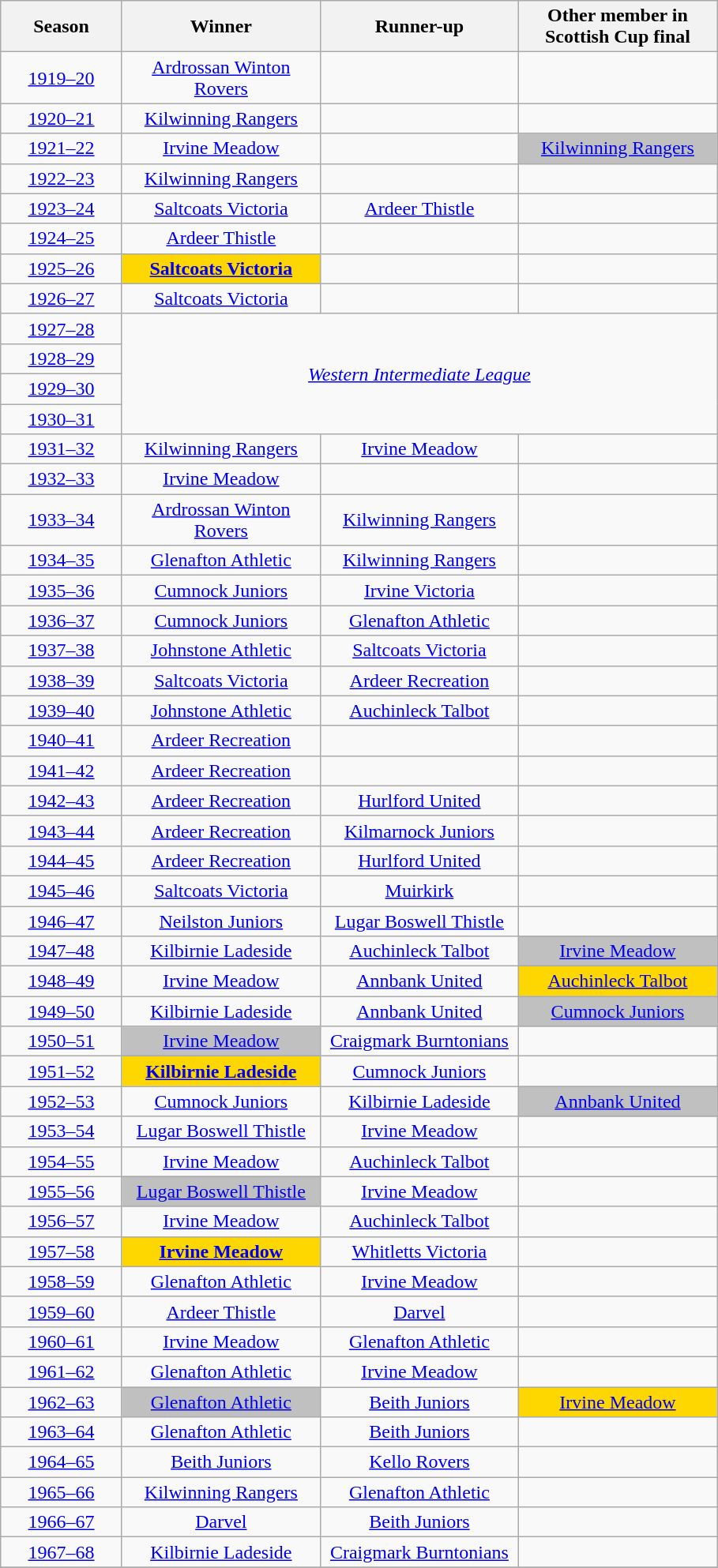<table class="wikitable sortable" style="text-align: center;">
<tr>
<th width=95>Season</th>
<th width=160>Winner</th>
<th width=160>Runner-up</th>
<th width=160>Other member in Scottish Cup final</th>
</tr>
<tr>
<td><a href='#'>1919–20</a></td>
<td><a href='#'>Ardrossan Winton Rovers</a></td>
<td></td>
<td></td>
</tr>
<tr>
<td><a href='#'>1920–21</a></td>
<td><a href='#'>Kilwinning Rangers</a></td>
<td></td>
<td></td>
</tr>
<tr>
<td><a href='#'>1921–22</a></td>
<td><a href='#'>Irvine Meadow</a></td>
<td></td>
<td bgcolor=silver><a href='#'>Kilwinning Rangers</a></td>
</tr>
<tr>
<td><a href='#'>1922–23</a></td>
<td><a href='#'>Kilwinning Rangers</a></td>
<td></td>
<td></td>
</tr>
<tr>
<td><a href='#'>1923–24</a></td>
<td><a href='#'>Saltcoats Victoria</a></td>
<td><a href='#'>Ardeer Thistle</a></td>
<td></td>
</tr>
<tr>
<td><a href='#'>1924–25</a></td>
<td><a href='#'>Ardeer Thistle</a></td>
<td></td>
<td></td>
</tr>
<tr>
<td><a href='#'>1925–26</a></td>
<td bgcolor=gold><strong><a href='#'>Saltcoats Victoria</a></strong></td>
<td></td>
<td></td>
</tr>
<tr>
<td><a href='#'>1926–27</a></td>
<td><a href='#'>Saltcoats Victoria</a></td>
<td></td>
<td></td>
</tr>
<tr>
<td><a href='#'>1927–28</a></td>
<td rowspan=4 colspan=3><em><a href='#'>Western Intermediate League</a></em></td>
</tr>
<tr>
<td><a href='#'>1928–29</a></td>
</tr>
<tr>
<td><a href='#'>1929–30</a></td>
</tr>
<tr>
<td><a href='#'>1930–31</a></td>
</tr>
<tr>
<td><a href='#'>1931–32</a></td>
<td><a href='#'>Kilwinning Rangers</a></td>
<td><a href='#'>Irvine Meadow</a></td>
<td></td>
</tr>
<tr>
<td><a href='#'>1932–33</a></td>
<td><a href='#'>Irvine Meadow</a></td>
<td></td>
<td></td>
</tr>
<tr>
<td><a href='#'>1933–34</a></td>
<td><a href='#'>Ardrossan Winton Rovers</a></td>
<td><a href='#'>Kilwinning Rangers</a></td>
<td></td>
</tr>
<tr>
<td><a href='#'>1934–35</a></td>
<td><a href='#'>Glenafton Athletic</a></td>
<td><a href='#'>Kilwinning Rangers</a></td>
<td></td>
</tr>
<tr>
<td><a href='#'>1935–36</a></td>
<td><a href='#'>Cumnock Juniors</a></td>
<td><a href='#'>Irvine Victoria</a></td>
<td></td>
</tr>
<tr>
<td><a href='#'>1936–37</a></td>
<td><a href='#'>Cumnock Juniors</a></td>
<td><a href='#'>Glenafton Athletic</a></td>
<td></td>
</tr>
<tr>
<td><a href='#'>1937–38</a></td>
<td><a href='#'>Johnstone Athletic</a></td>
<td><a href='#'>Saltcoats Victoria</a></td>
<td></td>
</tr>
<tr>
<td><a href='#'>1938–39</a></td>
<td><a href='#'>Saltcoats Victoria</a></td>
<td><a href='#'>Ardeer Recreation</a></td>
<td></td>
</tr>
<tr>
<td><a href='#'>1939–40</a></td>
<td><a href='#'>Johnstone Athletic</a></td>
<td><a href='#'>Auchinleck Talbot</a></td>
<td></td>
</tr>
<tr>
<td><a href='#'>1940–41</a></td>
<td><a href='#'>Ardeer Recreation</a></td>
<td></td>
<td></td>
</tr>
<tr>
<td><a href='#'>1941–42</a></td>
<td><a href='#'>Ardeer Recreation</a></td>
<td></td>
<td></td>
</tr>
<tr>
<td><a href='#'>1942–43</a></td>
<td><a href='#'>Ardeer Recreation</a></td>
<td><a href='#'>Hurlford United</a></td>
<td></td>
</tr>
<tr>
<td><a href='#'>1943–44</a></td>
<td><a href='#'>Ardeer Recreation</a></td>
<td><a href='#'>Kilmarnock Juniors</a></td>
<td></td>
</tr>
<tr>
<td><a href='#'>1944–45</a></td>
<td><a href='#'>Ardeer Recreation</a></td>
<td><a href='#'>Hurlford United</a></td>
<td></td>
</tr>
<tr>
<td><a href='#'>1945–46</a></td>
<td><a href='#'>Saltcoats Victoria</a></td>
<td><a href='#'>Muirkirk</a></td>
<td></td>
</tr>
<tr>
<td><a href='#'>1946–47</a></td>
<td><a href='#'>Neilston Juniors</a></td>
<td><a href='#'>Lugar Boswell Thistle</a></td>
<td></td>
</tr>
<tr>
<td><a href='#'>1947–48</a></td>
<td><a href='#'>Kilbirnie Ladeside</a></td>
<td><a href='#'>Auchinleck Talbot</a></td>
<td bgcolor=silver><a href='#'>Irvine Meadow</a></td>
</tr>
<tr>
<td><a href='#'>1948–49</a></td>
<td><a href='#'>Irvine Meadow</a></td>
<td><a href='#'>Annbank United</a></td>
<td bgcolor=gold><a href='#'>Auchinleck Talbot</a></td>
</tr>
<tr>
<td><a href='#'>1949–50</a></td>
<td><a href='#'>Kilbirnie Ladeside</a></td>
<td><a href='#'>Annbank United</a></td>
<td bgcolor=silver><a href='#'>Cumnock Juniors</a></td>
</tr>
<tr>
<td><a href='#'>1950–51</a></td>
<td bgcolor=silver><a href='#'>Irvine Meadow</a></td>
<td><a href='#'>Craigmark Burntonians</a></td>
<td></td>
</tr>
<tr>
<td><a href='#'>1951–52</a></td>
<td bgcolor=gold><strong><a href='#'>Kilbirnie Ladeside</a></strong></td>
<td><a href='#'>Cumnock Juniors</a></td>
<td></td>
</tr>
<tr>
<td><a href='#'>1952–53</a></td>
<td><a href='#'>Cumnock Juniors</a></td>
<td><a href='#'>Kilbirnie Ladeside</a></td>
<td bgcolor=silver><a href='#'>Annbank United</a></td>
</tr>
<tr>
<td><a href='#'>1953–54</a></td>
<td><a href='#'>Lugar Boswell Thistle</a></td>
<td><a href='#'>Irvine Meadow</a></td>
<td></td>
</tr>
<tr>
<td><a href='#'>1954–55</a></td>
<td><a href='#'>Irvine Meadow</a></td>
<td><a href='#'>Auchinleck Talbot</a></td>
<td></td>
</tr>
<tr>
<td><a href='#'>1955–56</a></td>
<td bgcolor=silver><a href='#'>Lugar Boswell Thistle</a></td>
<td><a href='#'>Irvine Meadow</a></td>
<td></td>
</tr>
<tr>
<td><a href='#'>1956–57</a></td>
<td><a href='#'>Irvine Meadow</a></td>
<td><a href='#'>Auchinleck Talbot</a></td>
<td></td>
</tr>
<tr>
<td><a href='#'>1957–58</a></td>
<td bgcolor=gold><strong><a href='#'>Irvine Meadow</a></strong></td>
<td><a href='#'>Whitletts Victoria</a></td>
<td></td>
</tr>
<tr>
<td><a href='#'>1958–59</a></td>
<td><a href='#'>Glenafton Athletic</a></td>
<td><a href='#'>Irvine Meadow</a></td>
<td></td>
</tr>
<tr>
<td><a href='#'>1959–60</a></td>
<td><a href='#'>Ardeer Thistle</a></td>
<td><a href='#'>Darvel</a></td>
<td></td>
</tr>
<tr>
<td><a href='#'>1960–61</a></td>
<td><a href='#'>Irvine Meadow</a></td>
<td><a href='#'>Glenafton Athletic</a></td>
<td></td>
</tr>
<tr>
<td><a href='#'>1961–62</a></td>
<td><a href='#'>Glenafton Athletic</a></td>
<td><a href='#'>Irvine Meadow</a></td>
<td></td>
</tr>
<tr>
<td><a href='#'>1962–63</a></td>
<td bgcolor=silver><a href='#'>Glenafton Athletic</a></td>
<td><a href='#'>Beith Juniors</a></td>
<td bgcolor=gold><a href='#'>Irvine Meadow</a></td>
</tr>
<tr>
<td><a href='#'>1963–64</a></td>
<td><a href='#'>Glenafton Athletic</a></td>
<td><a href='#'>Beith Juniors</a></td>
<td></td>
</tr>
<tr>
<td><a href='#'>1964–65</a></td>
<td><a href='#'>Beith Juniors</a></td>
<td><a href='#'>Kello Rovers</a></td>
<td></td>
</tr>
<tr>
<td><a href='#'>1965–66</a></td>
<td><a href='#'>Kilwinning Rangers</a></td>
<td><a href='#'>Glenafton Athletic</a></td>
<td></td>
</tr>
<tr>
<td><a href='#'>1966–67</a></td>
<td><a href='#'>Darvel</a></td>
<td><a href='#'>Beith Juniors</a></td>
<td></td>
</tr>
<tr>
<td><a href='#'>1967–68</a></td>
<td><a href='#'>Kilbirnie Ladeside</a></td>
<td><a href='#'>Craigmark Burntonians</a></td>
<td></td>
</tr>
<tr>
</tr>
</table>
